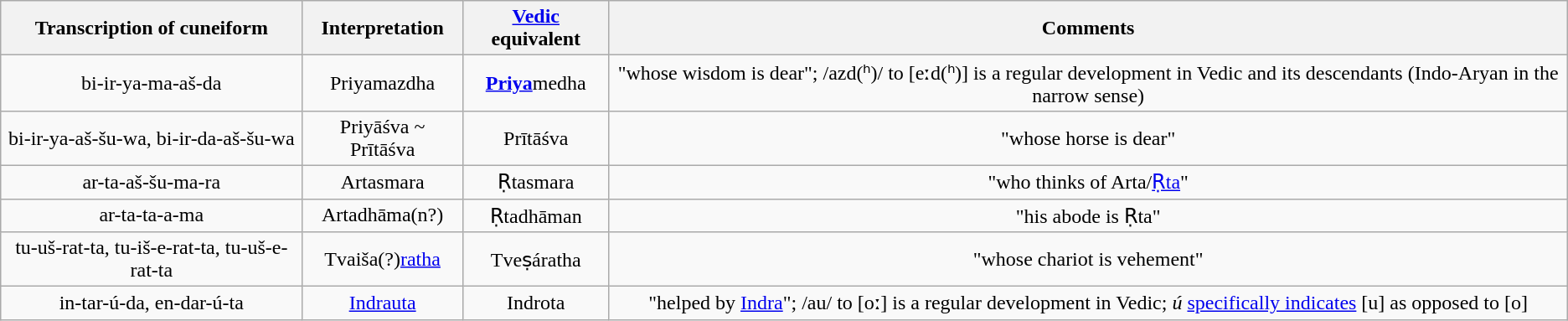<table class="wikitable" style="text-align:center">
<tr>
<th>Transcription of cuneiform</th>
<th>Interpretation</th>
<th><a href='#'>Vedic</a> equivalent</th>
<th>Comments</th>
</tr>
<tr>
<td>bi-ir-ya-ma-aš-da</td>
<td>Priyamazdha</td>
<td><strong><a href='#'>Priya</a></strong>medha</td>
<td>"whose wisdom is dear"; /azd(ʰ)/ to [eːd(ʰ)] is a regular development in Vedic and its descendants (Indo-Aryan in the narrow sense)</td>
</tr>
<tr>
<td>bi-ir-ya-aš-šu-wa, bi-ir-da-aš-šu-wa</td>
<td>Priyāśva ~ Prītāśva</td>
<td>Prītāśva</td>
<td>"whose horse is dear"</td>
</tr>
<tr>
<td>ar-ta-aš-šu-ma-ra</td>
<td>Artasmara</td>
<td>Ṛtasmara</td>
<td>"who thinks of Arta/<a href='#'>Ṛta</a>"</td>
</tr>
<tr>
<td>ar-ta-ta-a-ma</td>
<td>Artadhāma(n?)</td>
<td>Ṛtadhāman</td>
<td>"his abode is Ṛta"</td>
</tr>
<tr>
<td>tu-uš-rat-ta, tu-iš-e-rat-ta, tu-uš-e-rat-ta</td>
<td>Tvaiša(?)<a href='#'>ratha</a></td>
<td>Tveṣáratha</td>
<td>"whose chariot is vehement"</td>
</tr>
<tr>
<td>in-tar-ú-da, en-dar-ú-ta</td>
<td><a href='#'>Indrauta</a></td>
<td>Indrota</td>
<td>"helped by <a href='#'>Indra</a>"; /au/ to [oː] is a regular development in Vedic; <em>ú</em> <a href='#'>specifically indicates</a> [u] as opposed to [o]</td>
</tr>
</table>
